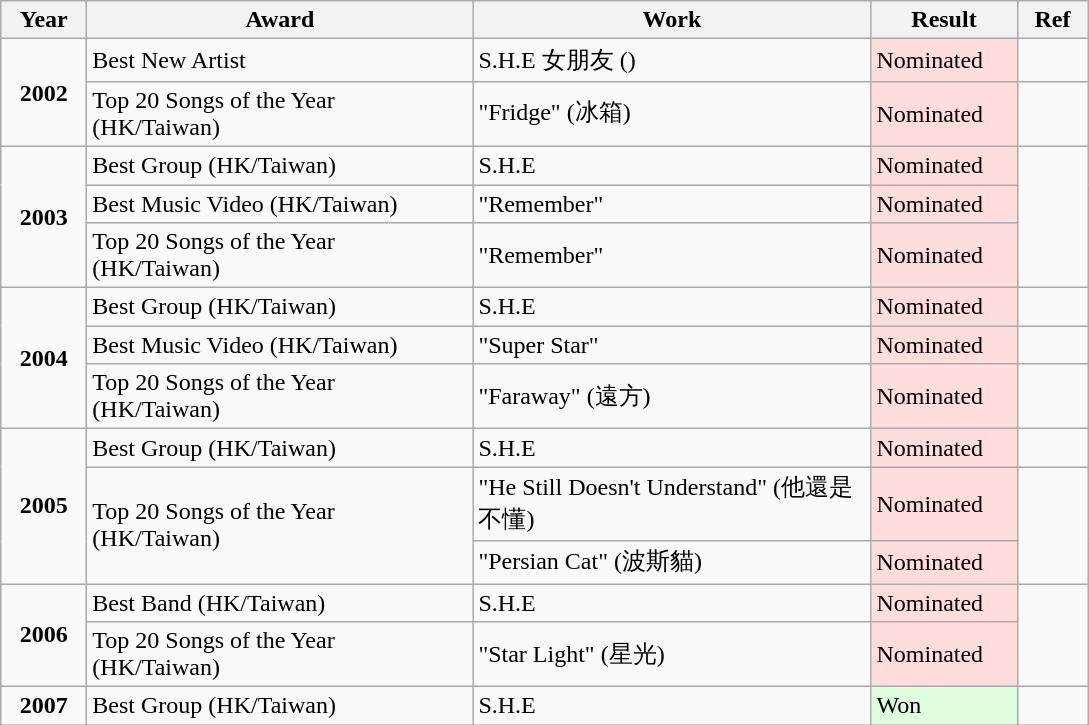<table class="wikitable">
<tr>
<th width="50">Year</th>
<th width="250">Award</th>
<th width="258">Work</th>
<th width="90">Result</th>
<th width="40">Ref</th>
</tr>
<tr>
<td rowspan="2" align="center"><strong>2002</strong></td>
<td>Best New Artist</td>
<td>S.H.E 女朋友 ()</td>
<td style="background: #ffdddd"><div>Nominated</div></td>
<td align="center"></td>
</tr>
<tr>
<td>Top 20 Songs of the Year (HK/Taiwan)</td>
<td>"Fridge" (冰箱)</td>
<td style="background: #ffdddd"><div>Nominated</div></td>
<td align="center"></td>
</tr>
<tr>
<td rowspan="3" align="center"><strong>2003</strong></td>
<td>Best Group (HK/Taiwan)</td>
<td>S.H.E</td>
<td style="background: #ffdddd"><div>Nominated</div></td>
<td rowspan="3" align="center"></td>
</tr>
<tr>
<td>Best Music Video (HK/Taiwan)</td>
<td>"Remember"</td>
<td style="background: #ffdddd"><div>Nominated</div></td>
</tr>
<tr>
<td>Top 20 Songs of the Year (HK/Taiwan)</td>
<td>"Remember"</td>
<td style="background: #ffdddd"><div>Nominated</div></td>
</tr>
<tr>
<td rowspan="3" align="center"><strong>2004</strong></td>
<td>Best Group (HK/Taiwan)</td>
<td>S.H.E</td>
<td style="background: #ffdddd"><div>Nominated</div></td>
<td align="center"></td>
</tr>
<tr>
<td>Best Music Video (HK/Taiwan)</td>
<td>"Super Star"</td>
<td style="background: #ffdddd"><div>Nominated</div></td>
<td align="center"></td>
</tr>
<tr>
<td>Top 20 Songs of the Year (HK/Taiwan)</td>
<td>"Faraway" (遠方)</td>
<td style="background: #ffdddd"><div>Nominated</div></td>
<td align="center"></td>
</tr>
<tr>
<td rowspan="3" align="center"><strong>2005</strong></td>
<td>Best Group (HK/Taiwan)</td>
<td>S.H.E</td>
<td style="background: #ffdddd"><div>Nominated</div></td>
<td align="center"></td>
</tr>
<tr>
<td rowspan="2">Top 20 Songs of the Year (HK/Taiwan)</td>
<td>"He Still Doesn't Understand" (他還是不懂)</td>
<td style="background: #ffdddd"><div>Nominated</div></td>
<td rowspan="2" align="center"></td>
</tr>
<tr>
<td>"Persian Cat" (波斯貓)</td>
<td style="background: #ffdddd"><div>Nominated</div></td>
</tr>
<tr>
<td rowspan="2" align="center"><strong>2006</strong></td>
<td>Best Band (HK/Taiwan)</td>
<td>S.H.E</td>
<td style="background: #ffdddd"><div>Nominated</div></td>
<td rowspan="2" align="center"></td>
</tr>
<tr>
<td>Top 20 Songs of the Year (HK/Taiwan)</td>
<td>"Star Light" (星光)</td>
<td style="background: #ffdddd"><div>Nominated</div></td>
</tr>
<tr>
<td align="center"><strong>2007</strong></td>
<td>Best Group (HK/Taiwan)</td>
<td>S.H.E</td>
<td style="background: #ddffdd"><div>Won</div></td>
<td align="center"></td>
</tr>
</table>
